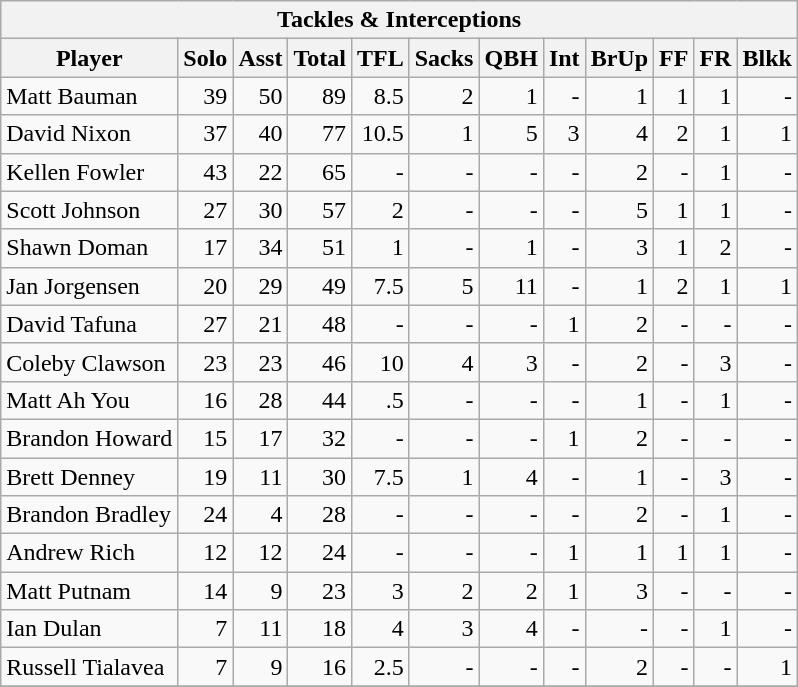<table class="wikitable">
<tr>
<th colspan="12" align="center">Tackles & Interceptions</th>
</tr>
<tr>
<th>Player</th>
<th>Solo</th>
<th>Asst</th>
<th>Total</th>
<th>TFL</th>
<th>Sacks</th>
<th>QBH</th>
<th>Int</th>
<th>BrUp</th>
<th>FF</th>
<th>FR</th>
<th>Blkk</th>
</tr>
<tr>
<td>Matt Bauman</td>
<td align="right">39</td>
<td align="right">50</td>
<td align="right">89</td>
<td align="right">8.5</td>
<td align="right">2</td>
<td align="right">1</td>
<td align="right">-</td>
<td align="right">1</td>
<td align="right">1</td>
<td align="right">1</td>
<td align="right">-</td>
</tr>
<tr>
<td>David Nixon</td>
<td align="right">37</td>
<td align="right">40</td>
<td align="right">77</td>
<td align="right">10.5</td>
<td align="right">1</td>
<td align="right">5</td>
<td align="right">3</td>
<td align="right">4</td>
<td align="right">2</td>
<td align="right">1</td>
<td align="right">1</td>
</tr>
<tr>
<td>Kellen Fowler</td>
<td align="right">43</td>
<td align="right">22</td>
<td align="right">65</td>
<td align="right">-</td>
<td align="right">-</td>
<td align="right">-</td>
<td align="right">-</td>
<td align="right">2</td>
<td align="right">-</td>
<td align="right">1</td>
<td align="right">-</td>
</tr>
<tr>
<td>Scott Johnson</td>
<td align="right">27</td>
<td align="right">30</td>
<td align="right">57</td>
<td align="right">2</td>
<td align="right">-</td>
<td align="right">-</td>
<td align="right">-</td>
<td align="right">5</td>
<td align="right">1</td>
<td align="right">1</td>
<td align="right">-</td>
</tr>
<tr>
<td>Shawn Doman</td>
<td align="right">17</td>
<td align="right">34</td>
<td align="right">51</td>
<td align="right">1</td>
<td align="right">-</td>
<td align="right">1</td>
<td align="right">-</td>
<td align="right">3</td>
<td align="right">1</td>
<td align="right">2</td>
<td align="right">-</td>
</tr>
<tr>
<td>Jan Jorgensen</td>
<td align="right">20</td>
<td align="right">29</td>
<td align="right">49</td>
<td align="right">7.5</td>
<td align="right">5</td>
<td align="right">11</td>
<td align="right">-</td>
<td align="right">1</td>
<td align="right">2</td>
<td align="right">1</td>
<td align="right">1</td>
</tr>
<tr>
<td>David Tafuna</td>
<td align="right">27</td>
<td align="right">21</td>
<td align="right">48</td>
<td align="right">-</td>
<td align="right">-</td>
<td align="right">-</td>
<td align="right">1</td>
<td align="right">2</td>
<td align="right">-</td>
<td align="right">-</td>
<td align="right">-</td>
</tr>
<tr>
<td>Coleby Clawson</td>
<td align="right">23</td>
<td align="right">23</td>
<td align="right">46</td>
<td align="right">10</td>
<td align="right">4</td>
<td align="right">3</td>
<td align="right">-</td>
<td align="right">2</td>
<td align="right">-</td>
<td align="right">3</td>
<td align="right">-</td>
</tr>
<tr>
<td>Matt Ah You</td>
<td align="right">16</td>
<td align="right">28</td>
<td align="right">44</td>
<td align="right">.5</td>
<td align="right">-</td>
<td align="right">-</td>
<td align="right">-</td>
<td align="right">1</td>
<td align="right">-</td>
<td align="right">1</td>
<td align="right">-</td>
</tr>
<tr>
<td>Brandon Howard</td>
<td align="right">15</td>
<td align="right">17</td>
<td align="right">32</td>
<td align="right">-</td>
<td align="right">-</td>
<td align="right">-</td>
<td align="right">1</td>
<td align="right">2</td>
<td align="right">-</td>
<td align="right">-</td>
<td align="right">-</td>
</tr>
<tr>
<td>Brett Denney</td>
<td align="right">19</td>
<td align="right">11</td>
<td align="right">30</td>
<td align="right">7.5</td>
<td align="right">1</td>
<td align="right">4</td>
<td align="right">-</td>
<td align="right">1</td>
<td align="right">-</td>
<td align="right">3</td>
<td align="right">-</td>
</tr>
<tr>
<td>Brandon Bradley</td>
<td align="right">24</td>
<td align="right">4</td>
<td align="right">28</td>
<td align="right">-</td>
<td align="right">-</td>
<td align="right">-</td>
<td align="right">-</td>
<td align="right">2</td>
<td align="right">-</td>
<td align="right">1</td>
<td align="right">-</td>
</tr>
<tr>
<td>Andrew Rich</td>
<td align="right">12</td>
<td align="right">12</td>
<td align="right">24</td>
<td align="right">-</td>
<td align="right">-</td>
<td align="right">-</td>
<td align="right">1</td>
<td align="right">1</td>
<td align="right">1</td>
<td align="right">1</td>
<td align="right">-</td>
</tr>
<tr>
<td>Matt Putnam</td>
<td align="right">14</td>
<td align="right">9</td>
<td align="right">23</td>
<td align="right">3</td>
<td align="right">2</td>
<td align="right">2</td>
<td align="right">1</td>
<td align="right">3</td>
<td align="right">-</td>
<td align="right">-</td>
<td align="right">-</td>
</tr>
<tr>
<td>Ian Dulan</td>
<td align="right">7</td>
<td align="right">11</td>
<td align="right">18</td>
<td align="right">4</td>
<td align="right">3</td>
<td align="right">4</td>
<td align="right">-</td>
<td align="right">-</td>
<td align="right">-</td>
<td align="right">1</td>
<td align="right">-</td>
</tr>
<tr>
<td>Russell Tialavea</td>
<td align="right">7</td>
<td align="right">9</td>
<td align="right">16</td>
<td align="right">2.5</td>
<td align="right">-</td>
<td align="right">-</td>
<td align="right">-</td>
<td align="right">2</td>
<td align="right">-</td>
<td align="right">-</td>
<td align="right">1</td>
</tr>
<tr>
</tr>
</table>
